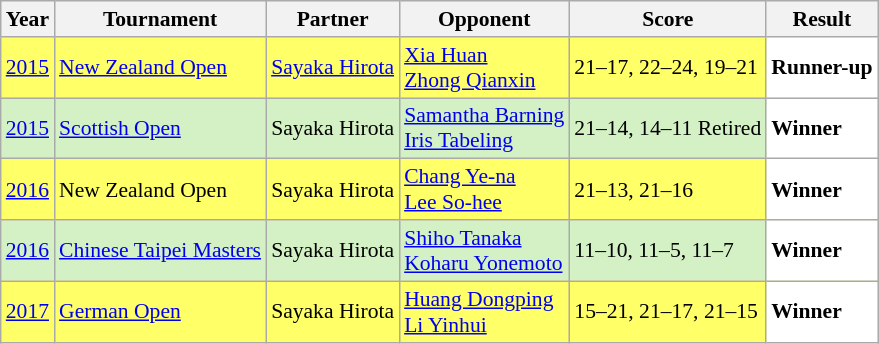<table class="sortable wikitable" style="font-size: 90%">
<tr>
<th>Year</th>
<th>Tournament</th>
<th>Partner</th>
<th>Opponent</th>
<th>Score</th>
<th>Result</th>
</tr>
<tr style="background:#FFFF67">
<td align="center"><a href='#'>2015</a></td>
<td align="left"><a href='#'>New Zealand Open</a></td>
<td align="left"> <a href='#'>Sayaka Hirota</a></td>
<td align="left"> <a href='#'>Xia Huan</a><br> <a href='#'>Zhong Qianxin</a></td>
<td align="left">21–17, 22–24, 19–21</td>
<td style="text-align:left; background:white"> <strong>Runner-up</strong></td>
</tr>
<tr style="background:#D4F1C5">
<td align="center"><a href='#'>2015</a></td>
<td align="left"><a href='#'>Scottish Open</a></td>
<td align="left"> Sayaka Hirota</td>
<td align="left"> <a href='#'>Samantha Barning</a><br> <a href='#'>Iris Tabeling</a></td>
<td align="left">21–14, 14–11 Retired</td>
<td style="text-align:left; background:white"> <strong>Winner</strong></td>
</tr>
<tr style="background:#FFFF67">
<td align="center"><a href='#'>2016</a></td>
<td align="left">New Zealand Open</td>
<td align="left"> Sayaka Hirota</td>
<td align="left"> <a href='#'>Chang Ye-na</a><br> <a href='#'>Lee So-hee</a></td>
<td align="left">21–13, 21–16</td>
<td style="text-align:left; background:white"> <strong>Winner</strong></td>
</tr>
<tr style="background:#D4F1C5">
<td align="center"><a href='#'>2016</a></td>
<td align="left"><a href='#'>Chinese Taipei Masters</a></td>
<td align="left"> Sayaka Hirota</td>
<td align="left"> <a href='#'>Shiho Tanaka</a><br> <a href='#'>Koharu Yonemoto</a></td>
<td align="left">11–10, 11–5, 11–7</td>
<td style="text-align:left; background:white"> <strong>Winner</strong></td>
</tr>
<tr style="background:#FFFF67">
<td align="center"><a href='#'>2017</a></td>
<td align="left"><a href='#'>German Open</a></td>
<td align="left"> Sayaka Hirota</td>
<td align="left"> <a href='#'>Huang Dongping</a><br> <a href='#'>Li Yinhui</a></td>
<td align="left">15–21, 21–17, 21–15</td>
<td style="text-align:left; background:white"> <strong>Winner</strong></td>
</tr>
</table>
